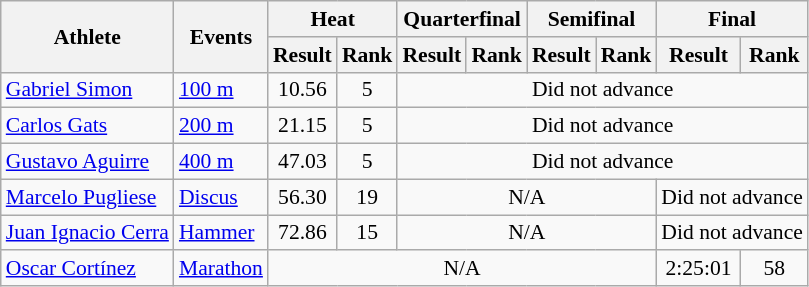<table class=wikitable style="font-size:90%">
<tr>
<th rowspan="2">Athlete</th>
<th rowspan="2">Events</th>
<th colspan="2">Heat</th>
<th colspan="2">Quarterfinal</th>
<th colspan="2">Semifinal</th>
<th colspan="2">Final</th>
</tr>
<tr>
<th>Result</th>
<th>Rank</th>
<th>Result</th>
<th>Rank</th>
<th>Result</th>
<th>Rank</th>
<th>Result</th>
<th>Rank</th>
</tr>
<tr>
<td><a href='#'>Gabriel Simon</a></td>
<td><a href='#'>100 m</a></td>
<td style="text-align:center;">10.56</td>
<td style="text-align:center;">5</td>
<td style="text-align:center;" colspan="6">Did not advance</td>
</tr>
<tr>
<td><a href='#'>Carlos Gats</a></td>
<td><a href='#'>200 m</a></td>
<td style="text-align:center;">21.15</td>
<td style="text-align:center;">5</td>
<td style="text-align:center;" colspan="6">Did not advance</td>
</tr>
<tr>
<td><a href='#'>Gustavo Aguirre</a></td>
<td><a href='#'>400 m</a></td>
<td style="text-align:center;">47.03</td>
<td style="text-align:center;">5</td>
<td style="text-align:center;" colspan="6">Did not advance</td>
</tr>
<tr>
<td><a href='#'>Marcelo Pugliese</a></td>
<td><a href='#'>Discus</a></td>
<td style="text-align:center;">56.30</td>
<td style="text-align:center;">19</td>
<td style="text-align:center;" colspan="4">N/A</td>
<td style="text-align:center;" colspan="2">Did not advance</td>
</tr>
<tr>
<td><a href='#'>Juan Ignacio Cerra</a></td>
<td><a href='#'>Hammer</a></td>
<td style="text-align:center;">72.86</td>
<td style="text-align:center;">15</td>
<td style="text-align:center;" colspan="4">N/A</td>
<td style="text-align:center;" colspan="2">Did not advance</td>
</tr>
<tr>
<td><a href='#'>Oscar Cortínez</a></td>
<td><a href='#'>Marathon</a></td>
<td style="text-align:center;" colspan="6">N/A</td>
<td style="text-align:center;">2:25:01</td>
<td style="text-align:center;">58</td>
</tr>
</table>
